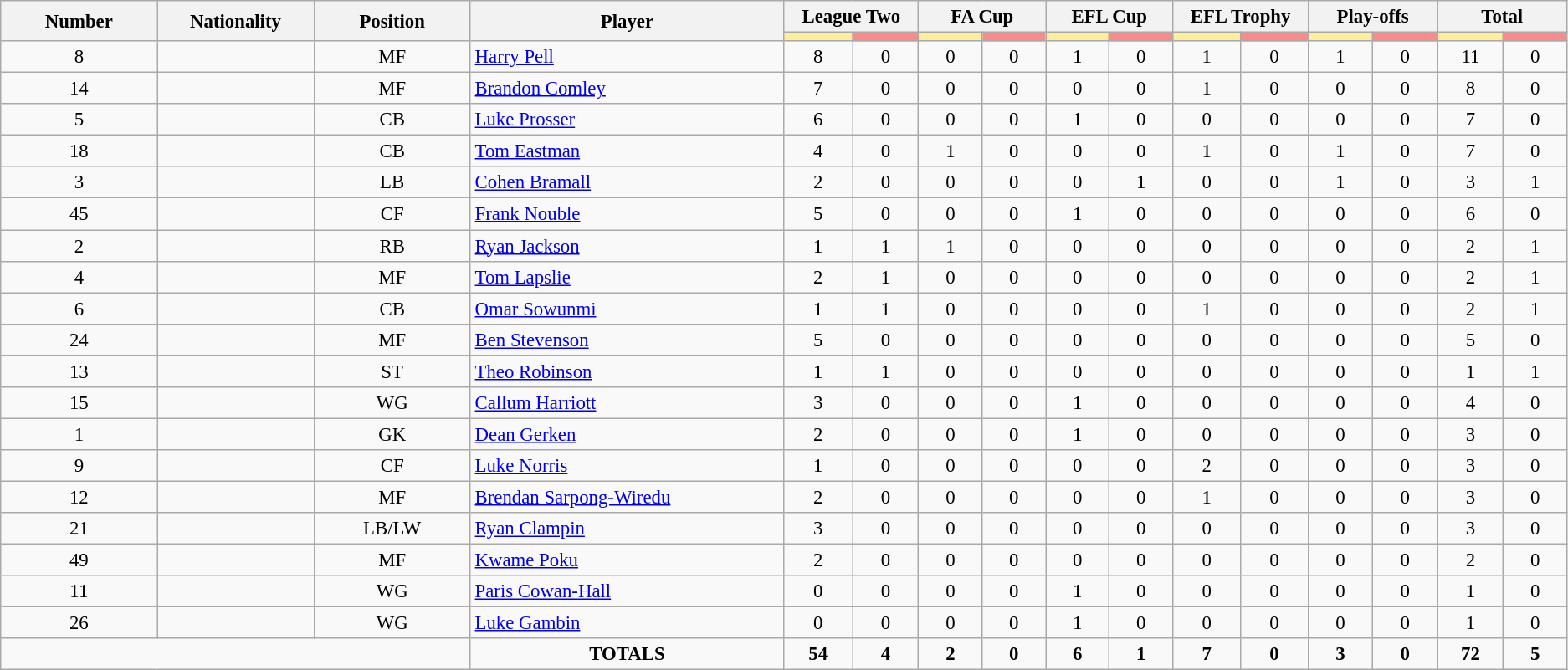<table class="wikitable" style="font-size: 95%; text-align: center;">
<tr>
<th rowspan="2" width="10%" align="center">Number</th>
<th rowspan="2" width="10%" align="center">Nationality</th>
<th rowspan="2" width="10%" align="center">Position</th>
<th rowspan="2" width="20%" align="center">Player</th>
<th colspan="2" align="center">League Two</th>
<th colspan="2" align="center">FA Cup</th>
<th colspan="2" align="center">EFL Cup</th>
<th colspan="2" align="center">EFL Trophy</th>
<th colspan="2" align="center">Play-offs</th>
<th colspan="2" align="center">Total</th>
</tr>
<tr>
<th width=60 style="background: #FFEE99"></th>
<th width=60 style="background: #FF8888"></th>
<th width=60 style="background: #FFEE99"></th>
<th width=60 style="background: #FF8888"></th>
<th width=60 style="background: #FFEE99"></th>
<th width=60 style="background: #FF8888"></th>
<th width=60 style="background: #FFEE99"></th>
<th width=60 style="background: #FF8888"></th>
<th width=60 style="background: #FFEE99"></th>
<th width=60 style="background: #FF8888"></th>
<th width=60 style="background: #FFEE99"></th>
<th width=60 style="background: #FF8888"></th>
</tr>
<tr>
<td>8</td>
<td></td>
<td>MF</td>
<td align="left"><a href='#'>Harry Pell</a></td>
<td>8</td>
<td>0</td>
<td>0</td>
<td>0</td>
<td>1</td>
<td>0</td>
<td>1</td>
<td>0</td>
<td>1</td>
<td>0</td>
<td>11</td>
<td>0</td>
</tr>
<tr>
<td>14</td>
<td></td>
<td>MF</td>
<td align="left"><a href='#'>Brandon Comley</a></td>
<td>7</td>
<td>0</td>
<td>0</td>
<td>0</td>
<td>0</td>
<td>0</td>
<td>1</td>
<td>0</td>
<td>0</td>
<td>0</td>
<td>8</td>
<td>0</td>
</tr>
<tr>
<td>5</td>
<td></td>
<td>CB</td>
<td align="left"><a href='#'>Luke Prosser</a></td>
<td>6</td>
<td>0</td>
<td>0</td>
<td>0</td>
<td>1</td>
<td>0</td>
<td>0</td>
<td>0</td>
<td>0</td>
<td>0</td>
<td>7</td>
<td>0</td>
</tr>
<tr>
<td>18</td>
<td></td>
<td>CB</td>
<td align="left"><a href='#'>Tom Eastman</a></td>
<td>4</td>
<td>0</td>
<td>1</td>
<td>0</td>
<td>0</td>
<td>0</td>
<td>1</td>
<td>0</td>
<td>1</td>
<td>0</td>
<td>7</td>
<td>0</td>
</tr>
<tr>
<td>3</td>
<td></td>
<td>LB</td>
<td align="left"><a href='#'>Cohen Bramall</a></td>
<td>2</td>
<td>0</td>
<td>0</td>
<td>0</td>
<td>0</td>
<td>1</td>
<td>0</td>
<td>0</td>
<td>1</td>
<td>0</td>
<td>3</td>
<td>1</td>
</tr>
<tr>
<td>45</td>
<td></td>
<td>CF</td>
<td align="left"><a href='#'>Frank Nouble</a></td>
<td>5</td>
<td>0</td>
<td>0</td>
<td>0</td>
<td>1</td>
<td>0</td>
<td>0</td>
<td>0</td>
<td>0</td>
<td>0</td>
<td>6</td>
<td>0</td>
</tr>
<tr>
<td>2</td>
<td></td>
<td>RB</td>
<td align="left"><a href='#'>Ryan Jackson</a></td>
<td>1</td>
<td>1</td>
<td>1</td>
<td>0</td>
<td>0</td>
<td>0</td>
<td>0</td>
<td>0</td>
<td>0</td>
<td>0</td>
<td>2</td>
<td>1</td>
</tr>
<tr>
<td>4</td>
<td></td>
<td>MF</td>
<td align="left"><a href='#'>Tom Lapslie</a></td>
<td>2</td>
<td>1</td>
<td>0</td>
<td>0</td>
<td>0</td>
<td>0</td>
<td>0</td>
<td>0</td>
<td>0</td>
<td>0</td>
<td>2</td>
<td>1</td>
</tr>
<tr>
<td>6</td>
<td></td>
<td>CB</td>
<td align="left"><a href='#'>Omar Sowunmi</a></td>
<td>1</td>
<td>1</td>
<td>0</td>
<td>0</td>
<td>0</td>
<td>0</td>
<td>1</td>
<td>0</td>
<td>0</td>
<td>0</td>
<td>2</td>
<td>1</td>
</tr>
<tr>
<td>24</td>
<td></td>
<td>MF</td>
<td align="left"><a href='#'>Ben Stevenson</a></td>
<td>5</td>
<td>0</td>
<td>0</td>
<td>0</td>
<td>0</td>
<td>0</td>
<td>0</td>
<td>0</td>
<td>0</td>
<td>0</td>
<td>5</td>
<td>0</td>
</tr>
<tr>
<td>13</td>
<td></td>
<td>ST</td>
<td align="left"><a href='#'>Theo Robinson</a></td>
<td>1</td>
<td>1</td>
<td>0</td>
<td>0</td>
<td>0</td>
<td>0</td>
<td>0</td>
<td>0</td>
<td>0</td>
<td>0</td>
<td>1</td>
<td>1</td>
</tr>
<tr>
<td>15</td>
<td></td>
<td>WG</td>
<td align="left"><a href='#'>Callum Harriott</a></td>
<td>3</td>
<td>0</td>
<td>0</td>
<td>0</td>
<td>1</td>
<td>0</td>
<td>0</td>
<td>0</td>
<td>0</td>
<td>0</td>
<td>4</td>
<td>0</td>
</tr>
<tr>
<td>1</td>
<td></td>
<td>GK</td>
<td align="left"><a href='#'>Dean Gerken</a></td>
<td>2</td>
<td>0</td>
<td>0</td>
<td>0</td>
<td>1</td>
<td>0</td>
<td>0</td>
<td>0</td>
<td>0</td>
<td>0</td>
<td>3</td>
<td>0</td>
</tr>
<tr>
<td>9</td>
<td></td>
<td>CF</td>
<td align="left"><a href='#'>Luke Norris</a></td>
<td>1</td>
<td>0</td>
<td>0</td>
<td>0</td>
<td>0</td>
<td>0</td>
<td>2</td>
<td>0</td>
<td>0</td>
<td>0</td>
<td>3</td>
<td>0</td>
</tr>
<tr>
<td>12</td>
<td></td>
<td>MF</td>
<td align="left"><a href='#'>Brendan Sarpong-Wiredu</a></td>
<td>2</td>
<td>0</td>
<td>0</td>
<td>0</td>
<td>0</td>
<td>0</td>
<td>1</td>
<td>0</td>
<td>0</td>
<td>0</td>
<td>3</td>
<td>0</td>
</tr>
<tr>
<td>21</td>
<td></td>
<td>LB/LW</td>
<td align="left"><a href='#'>Ryan Clampin</a></td>
<td>3</td>
<td>0</td>
<td>0</td>
<td>0</td>
<td>0</td>
<td>0</td>
<td>0</td>
<td>0</td>
<td>0</td>
<td>0</td>
<td>3</td>
<td>0</td>
</tr>
<tr>
<td>49</td>
<td></td>
<td>MF</td>
<td align="left"><a href='#'>Kwame Poku</a></td>
<td>2</td>
<td>0</td>
<td>0</td>
<td>0</td>
<td>0</td>
<td>0</td>
<td>0</td>
<td>0</td>
<td>0</td>
<td>0</td>
<td>2</td>
<td>0</td>
</tr>
<tr>
<td>11</td>
<td></td>
<td>WG</td>
<td align="left"><a href='#'>Paris Cowan-Hall</a></td>
<td>0</td>
<td>0</td>
<td>0</td>
<td>0</td>
<td>1</td>
<td>0</td>
<td>0</td>
<td>0</td>
<td>0</td>
<td>0</td>
<td>1</td>
<td>0</td>
</tr>
<tr>
<td>26</td>
<td></td>
<td>WG</td>
<td align="left"><a href='#'>Luke Gambin</a></td>
<td>0</td>
<td>0</td>
<td>0</td>
<td>0</td>
<td>1</td>
<td>0</td>
<td>0</td>
<td>0</td>
<td>0</td>
<td>0</td>
<td>1</td>
<td>0</td>
</tr>
<tr>
<td colspan="3"></td>
<td><strong>TOTALS</strong></td>
<td><strong>54</strong></td>
<td><strong>4</strong></td>
<td><strong>2</strong></td>
<td><strong>0</strong></td>
<td><strong>6</strong></td>
<td><strong>1</strong></td>
<td><strong>7</strong></td>
<td><strong>0</strong></td>
<td><strong>3</strong></td>
<td><strong>0</strong></td>
<td><strong>72</strong></td>
<td><strong>5</strong></td>
</tr>
</table>
